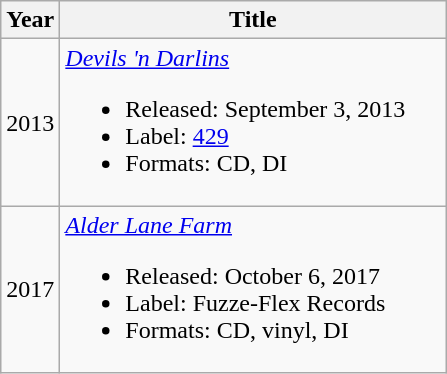<table class="wikitable">
<tr>
<th>Year</th>
<th width="250">Title</th>
</tr>
<tr>
<td>2013</td>
<td><em><a href='#'>Devils 'n Darlins</a></em><br><ul><li>Released: September 3, 2013</li><li>Label: <a href='#'>429</a></li><li>Formats: CD, DI</li></ul></td>
</tr>
<tr>
<td>2017</td>
<td><em><a href='#'>Alder Lane Farm</a></em><br><ul><li>Released: October 6, 2017</li><li>Label: Fuzze-Flex Records</li><li>Formats: CD, vinyl, DI</li></ul></td>
</tr>
</table>
